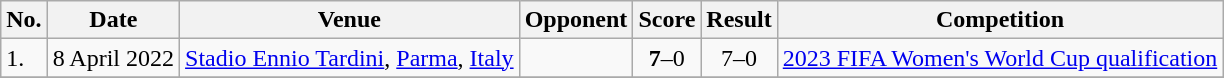<table class="wikitable">
<tr>
<th>No.</th>
<th>Date</th>
<th>Venue</th>
<th>Opponent</th>
<th>Score</th>
<th>Result</th>
<th>Competition</th>
</tr>
<tr>
<td>1.</td>
<td>8 April 2022</td>
<td><a href='#'>Stadio Ennio Tardini</a>, <a href='#'>Parma</a>, <a href='#'>Italy</a></td>
<td></td>
<td align=center><strong>7</strong>–0</td>
<td align=center>7–0</td>
<td><a href='#'>2023 FIFA Women's World Cup qualification</a></td>
</tr>
<tr>
</tr>
</table>
